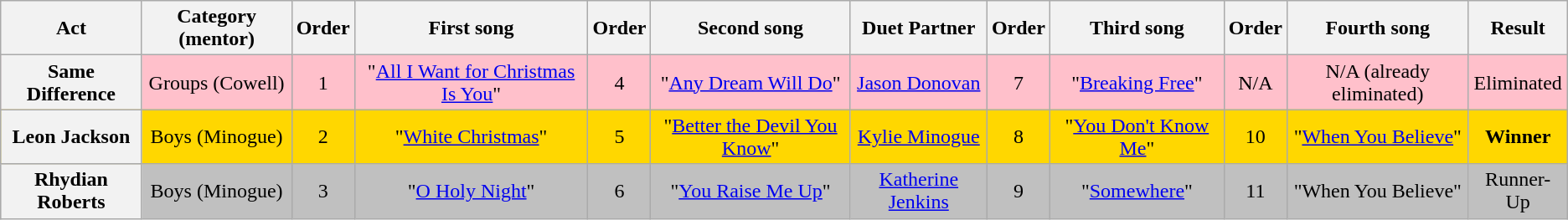<table class="wikitable plainrowheaders" style="text-align:center;">
<tr>
<th scope="col">Act</th>
<th scope="col">Category (mentor)</th>
<th scope="col">Order</th>
<th scope="col">First song</th>
<th scope="col">Order</th>
<th scope="col">Second song </th>
<th scope="col">Duet Partner</th>
<th scope="col">Order</th>
<th scope="col">Third song</th>
<th scope="col">Order</th>
<th scope="col">Fourth song</th>
<th scope="col">Result</th>
</tr>
<tr style="background:pink;">
<th scope="row">Same Difference</th>
<td>Groups (Cowell)</td>
<td>1</td>
<td>"<a href='#'>All I Want for Christmas Is You</a>"</td>
<td>4</td>
<td>"<a href='#'>Any Dream Will Do</a>"</td>
<td><a href='#'>Jason Donovan</a></td>
<td>7</td>
<td>"<a href='#'>Breaking Free</a>"</td>
<td>N/A</td>
<td>N/A (already eliminated)</td>
<td>Eliminated</td>
</tr>
<tr style="background:gold;">
<th scope="row">Leon Jackson</th>
<td>Boys (Minogue)</td>
<td>2</td>
<td>"<a href='#'>White Christmas</a>"</td>
<td>5</td>
<td>"<a href='#'>Better the Devil You Know</a>"</td>
<td><a href='#'>Kylie Minogue</a></td>
<td>8</td>
<td>"<a href='#'>You Don't Know Me</a>"</td>
<td>10</td>
<td>"<a href='#'>When You Believe</a>"</td>
<td><strong>Winner</strong></td>
</tr>
<tr style="background:silver;">
<th scope="row">Rhydian Roberts</th>
<td>Boys (Minogue)</td>
<td>3</td>
<td>"<a href='#'>O Holy Night</a>"</td>
<td>6</td>
<td>"<a href='#'>You Raise Me Up</a>"</td>
<td><a href='#'>Katherine Jenkins</a></td>
<td>9</td>
<td>"<a href='#'>Somewhere</a>"</td>
<td>11</td>
<td>"When You Believe"</td>
<td>Runner-Up</td>
</tr>
</table>
